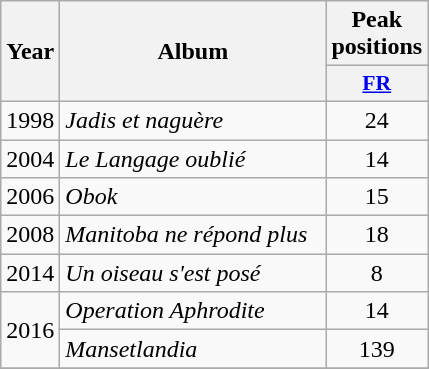<table class="wikitable">
<tr>
<th align="center" rowspan="2" width="10">Year</th>
<th align="center" rowspan="2" width="170">Album</th>
<th align="center" colspan="1" width="20">Peak positions</th>
</tr>
<tr>
<th scope="col" style="width:3em;font-size:90%;"><a href='#'>FR</a><br></th>
</tr>
<tr>
<td style="text-align:center;">1998</td>
<td><em>Jadis et naguère</em></td>
<td style="text-align:center;">24</td>
</tr>
<tr>
<td style="text-align:center;">2004</td>
<td><em>Le Langage oublié</em></td>
<td style="text-align:center;">14</td>
</tr>
<tr>
<td style="text-align:center;">2006</td>
<td><em>Obok</em></td>
<td style="text-align:center;">15</td>
</tr>
<tr>
<td style="text-align:center;">2008</td>
<td><em>Manitoba ne répond plus</em></td>
<td style="text-align:center;">18</td>
</tr>
<tr>
<td style="text-align:center;">2014</td>
<td><em>Un oiseau s'est posé</em></td>
<td style="text-align:center;">8</td>
</tr>
<tr>
<td style="text-align:center;" rowspan="2">2016</td>
<td><em>Operation Aphrodite</em></td>
<td style="text-align:center;">14</td>
</tr>
<tr>
<td><em>Mansetlandia</em></td>
<td style="text-align:center;">139<br></td>
</tr>
<tr>
</tr>
</table>
